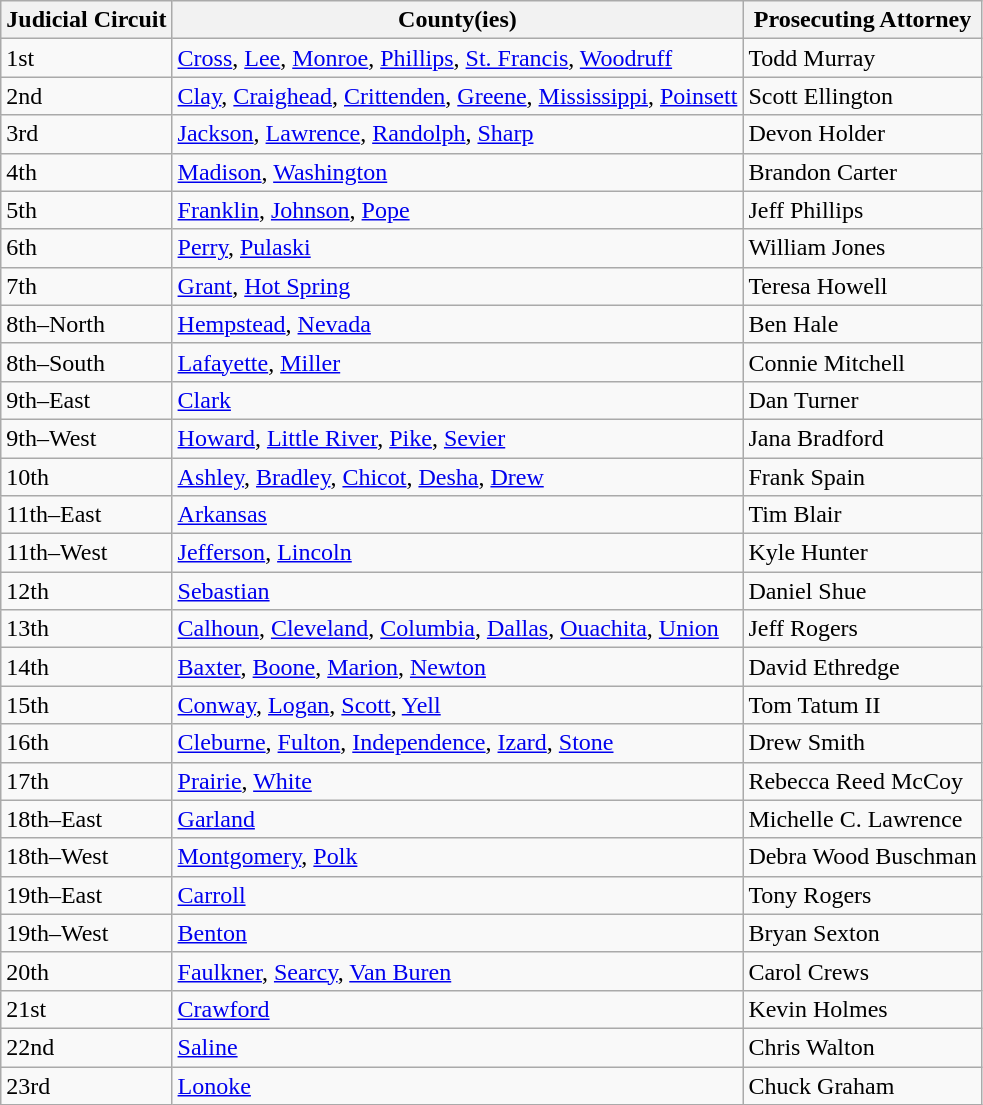<table class="wikitable">
<tr>
<th>Judicial Circuit</th>
<th>County(ies)</th>
<th>Prosecuting Attorney</th>
</tr>
<tr>
<td>1st</td>
<td><a href='#'>Cross</a>, <a href='#'>Lee</a>, <a href='#'>Monroe</a>, <a href='#'>Phillips</a>, <a href='#'>St. Francis</a>, <a href='#'>Woodruff</a></td>
<td>Todd Murray</td>
</tr>
<tr>
<td>2nd</td>
<td><a href='#'>Clay</a>, <a href='#'>Craighead</a>, <a href='#'>Crittenden</a>, <a href='#'>Greene</a>, <a href='#'>Mississippi</a>, <a href='#'>Poinsett</a></td>
<td>Scott Ellington</td>
</tr>
<tr>
<td>3rd</td>
<td><a href='#'>Jackson</a>, <a href='#'>Lawrence</a>, <a href='#'>Randolph</a>, <a href='#'>Sharp</a></td>
<td>Devon Holder</td>
</tr>
<tr>
<td>4th</td>
<td><a href='#'>Madison</a>, <a href='#'>Washington</a></td>
<td>Brandon Carter</td>
</tr>
<tr>
<td>5th</td>
<td><a href='#'>Franklin</a>, <a href='#'>Johnson</a>, <a href='#'>Pope</a></td>
<td>Jeff Phillips</td>
</tr>
<tr>
<td>6th</td>
<td><a href='#'>Perry</a>, <a href='#'>Pulaski</a></td>
<td>William Jones</td>
</tr>
<tr>
<td>7th</td>
<td><a href='#'>Grant</a>, <a href='#'>Hot Spring</a></td>
<td>Teresa Howell</td>
</tr>
<tr>
<td>8th–North</td>
<td><a href='#'>Hempstead</a>, <a href='#'>Nevada</a></td>
<td>Ben Hale</td>
</tr>
<tr>
<td>8th–South</td>
<td><a href='#'>Lafayette</a>, <a href='#'>Miller</a></td>
<td>Connie Mitchell</td>
</tr>
<tr>
<td>9th–East</td>
<td><a href='#'>Clark</a></td>
<td>Dan Turner</td>
</tr>
<tr>
<td>9th–West</td>
<td><a href='#'>Howard</a>, <a href='#'>Little River</a>, <a href='#'>Pike</a>, <a href='#'>Sevier</a></td>
<td>Jana Bradford</td>
</tr>
<tr>
<td>10th</td>
<td><a href='#'>Ashley</a>, <a href='#'>Bradley</a>, <a href='#'>Chicot</a>, <a href='#'>Desha</a>, <a href='#'>Drew</a></td>
<td>Frank Spain</td>
</tr>
<tr>
<td>11th–East</td>
<td><a href='#'>Arkansas</a></td>
<td>Tim Blair</td>
</tr>
<tr>
<td>11th–West</td>
<td><a href='#'>Jefferson</a>, <a href='#'>Lincoln</a></td>
<td>Kyle Hunter</td>
</tr>
<tr>
<td>12th</td>
<td><a href='#'>Sebastian</a></td>
<td>Daniel Shue</td>
</tr>
<tr>
<td>13th</td>
<td><a href='#'>Calhoun</a>, <a href='#'>Cleveland</a>, <a href='#'>Columbia</a>, <a href='#'>Dallas</a>, <a href='#'>Ouachita</a>, <a href='#'>Union</a></td>
<td>Jeff Rogers</td>
</tr>
<tr>
<td>14th</td>
<td><a href='#'>Baxter</a>, <a href='#'>Boone</a>, <a href='#'>Marion</a>, <a href='#'>Newton</a></td>
<td>David Ethredge</td>
</tr>
<tr>
<td>15th</td>
<td><a href='#'>Conway</a>, <a href='#'>Logan</a>, <a href='#'>Scott</a>, <a href='#'>Yell</a></td>
<td>Tom Tatum II</td>
</tr>
<tr>
<td>16th</td>
<td><a href='#'>Cleburne</a>, <a href='#'>Fulton</a>, <a href='#'>Independence</a>, <a href='#'>Izard</a>, <a href='#'>Stone</a></td>
<td>Drew Smith</td>
</tr>
<tr>
<td>17th</td>
<td><a href='#'>Prairie</a>, <a href='#'>White</a></td>
<td>Rebecca Reed McCoy</td>
</tr>
<tr>
<td>18th–East</td>
<td><a href='#'>Garland</a></td>
<td>Michelle C. Lawrence</td>
</tr>
<tr>
<td>18th–West</td>
<td><a href='#'>Montgomery</a>, <a href='#'>Polk</a></td>
<td>Debra Wood Buschman</td>
</tr>
<tr>
<td>19th–East</td>
<td><a href='#'>Carroll</a></td>
<td>Tony Rogers</td>
</tr>
<tr>
<td>19th–West</td>
<td><a href='#'>Benton</a></td>
<td>Bryan Sexton</td>
</tr>
<tr>
<td>20th</td>
<td><a href='#'>Faulkner</a>, <a href='#'>Searcy</a>, <a href='#'>Van Buren</a></td>
<td>Carol Crews</td>
</tr>
<tr>
<td>21st</td>
<td><a href='#'>Crawford</a></td>
<td>Kevin Holmes</td>
</tr>
<tr>
<td>22nd</td>
<td><a href='#'>Saline</a></td>
<td>Chris Walton</td>
</tr>
<tr>
<td>23rd</td>
<td><a href='#'>Lonoke</a></td>
<td>Chuck Graham</td>
</tr>
</table>
